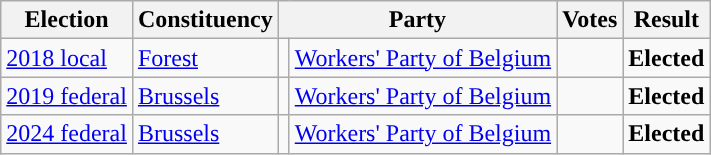<table class="wikitable" style="text-align:left;">
<tr>
<th scope=col>Election</th>
<th scope=col>Constituency</th>
<th scope=col colspan="2">Party</th>
<th scope=col>Votes</th>
<th scope=col>Result</th>
</tr>
<tr>
<td><a href='#'>2018 local</a></td>
<td><a href='#'>Forest</a></td>
<td style="background:"></td>
<td><a href='#'>Workers' Party of Belgium</a></td>
<td align=right></td>
<td><strong>Elected</strong></td>
</tr>
<tr>
<td><a href='#'>2019 federal</a></td>
<td><a href='#'>Brussels</a></td>
<td style="background:"></td>
<td><a href='#'>Workers' Party of Belgium</a></td>
<td align=right></td>
<td><strong>Elected</strong></td>
</tr>
<tr>
<td><a href='#'>2024 federal</a></td>
<td><a href='#'>Brussels</a></td>
<td style="background:"></td>
<td><a href='#'>Workers' Party of Belgium</a></td>
<td align=right></td>
<td><strong>Elected</strong></td>
</tr>
</table>
